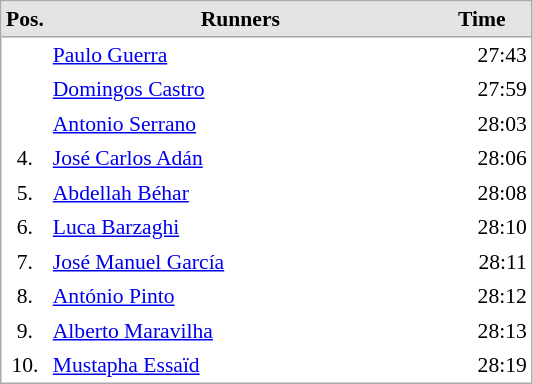<table cellspacing="0" cellpadding="3" style="border:1px solid #AAAAAA;font-size:90%">
<tr bgcolor="#E4E4E4">
<th style="border-bottom:1px solid #AAAAAA" width=10>Pos.</th>
<th style="border-bottom:1px solid #AAAAAA" width=250>Runners</th>
<th style="border-bottom:1px solid #AAAAAA" width=60>Time</th>
</tr>
<tr align="center">
<td align="center"></td>
<td align="left"> <a href='#'>Paulo Guerra</a></td>
<td align="right">27:43</td>
</tr>
<tr align="center">
<td align="center"></td>
<td align="left"> <a href='#'>Domingos Castro</a></td>
<td align="right">27:59</td>
</tr>
<tr align="center">
<td align="center"></td>
<td align="left"> <a href='#'>Antonio Serrano</a></td>
<td align="right">28:03</td>
</tr>
<tr align="center">
<td align="center">4.</td>
<td align="left"> <a href='#'>José Carlos Adán</a></td>
<td align="right">28:06</td>
</tr>
<tr align="center">
<td align="center">5.</td>
<td align="left"> <a href='#'>Abdellah Béhar</a></td>
<td align="right">28:08</td>
</tr>
<tr align="center">
<td align="center">6.</td>
<td align="left"> <a href='#'>Luca Barzaghi</a></td>
<td align="right">28:10</td>
</tr>
<tr align="center">
<td align="center">7.</td>
<td align="left"> <a href='#'>José Manuel García</a></td>
<td align="right">28:11</td>
</tr>
<tr align="center">
<td align="center">8.</td>
<td align="left"> <a href='#'>António Pinto</a></td>
<td align="right">28:12</td>
</tr>
<tr align="center">
<td align="center">9.</td>
<td align="left"> <a href='#'>Alberto Maravilha</a></td>
<td align="right">28:13</td>
</tr>
<tr align="center">
<td align="center">10.</td>
<td align="left"> <a href='#'>Mustapha Essaïd</a></td>
<td align="right">28:19</td>
</tr>
</table>
